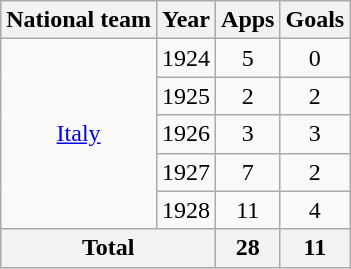<table class="wikitable" style="text-align:center">
<tr>
<th>National team</th>
<th>Year</th>
<th>Apps</th>
<th>Goals</th>
</tr>
<tr>
<td rowspan="5"><a href='#'>Italy</a></td>
<td>1924</td>
<td>5</td>
<td>0</td>
</tr>
<tr>
<td>1925</td>
<td>2</td>
<td>2</td>
</tr>
<tr>
<td>1926</td>
<td>3</td>
<td>3</td>
</tr>
<tr>
<td>1927</td>
<td>7</td>
<td>2</td>
</tr>
<tr>
<td>1928</td>
<td>11</td>
<td>4</td>
</tr>
<tr>
<th colspan="2">Total</th>
<th>28</th>
<th>11</th>
</tr>
</table>
